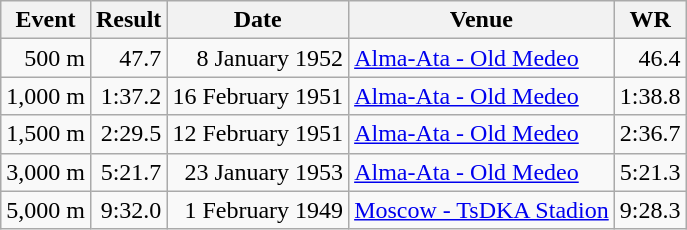<table class="wikitable" style="text-align:right">
<tr>
<th>Event</th>
<th>Result</th>
<th>Date</th>
<th>Venue</th>
<th>WR</th>
</tr>
<tr>
<td>500 m</td>
<td>47.7</td>
<td>8 January 1952</td>
<td align="left"><a href='#'>Alma-Ata - Old Medeo</a></td>
<td>46.4</td>
</tr>
<tr>
<td>1,000 m</td>
<td>1:37.2</td>
<td>16 February 1951</td>
<td align="left"><a href='#'>Alma-Ata - Old Medeo</a></td>
<td>1:38.8</td>
</tr>
<tr>
<td>1,500 m</td>
<td>2:29.5</td>
<td>12 February 1951</td>
<td align="left"><a href='#'>Alma-Ata - Old Medeo</a></td>
<td>2:36.7</td>
</tr>
<tr>
<td>3,000 m</td>
<td>5:21.7</td>
<td>23 January 1953</td>
<td align="left"><a href='#'>Alma-Ata - Old Medeo</a></td>
<td>5:21.3</td>
</tr>
<tr>
<td>5,000 m</td>
<td>9:32.0</td>
<td>1 February 1949</td>
<td align="left"><a href='#'>Moscow - TsDKA Stadion</a></td>
<td>9:28.3</td>
</tr>
</table>
